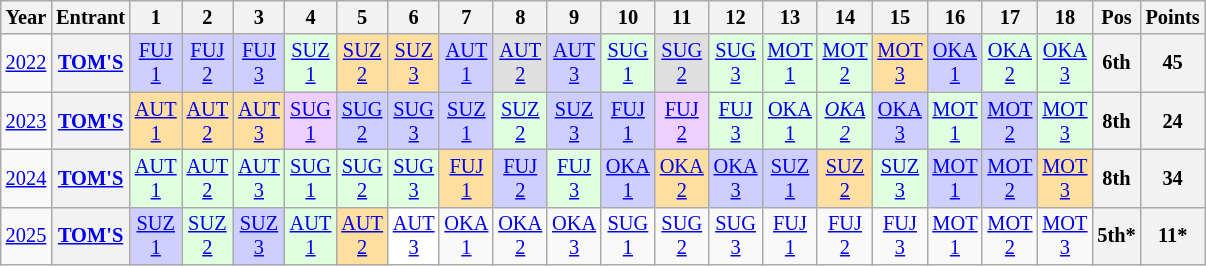<table class="wikitable" style="text-align:center; font-size:85%">
<tr>
<th>Year</th>
<th>Entrant</th>
<th>1</th>
<th>2</th>
<th>3</th>
<th>4</th>
<th>5</th>
<th>6</th>
<th>7</th>
<th>8</th>
<th>9</th>
<th>10</th>
<th>11</th>
<th>12</th>
<th>13</th>
<th>14</th>
<th>15</th>
<th>16</th>
<th>17</th>
<th>18</th>
<th>Pos</th>
<th>Points</th>
</tr>
<tr>
<td><a href='#'>2022</a></td>
<th><a href='#'>TOM'S</a></th>
<td style="background:#CFCFFF;"><a href='#'>FUJ<br>1</a><br></td>
<td style="background:#CFCFFF;"><a href='#'>FUJ<br>2</a><br></td>
<td style="background:#CFCFFF;"><a href='#'>FUJ<br>3</a><br></td>
<td style="background:#DFFFDF;"><a href='#'>SUZ<br>1</a><br></td>
<td style="background:#FFDF9F;"><a href='#'>SUZ<br>2</a><br></td>
<td style="background:#FFDF9F;"><a href='#'>SUZ<br>3</a><br></td>
<td style="background:#CFCFFF;"><a href='#'>AUT<br>1</a><br></td>
<td style="background:#DFDFDF;"><a href='#'>AUT<br>2</a><br></td>
<td style="background:#CFCFFF;"><a href='#'>AUT<br>3</a><br></td>
<td style="background:#DFFFDF;"><a href='#'>SUG<br>1</a><br></td>
<td style="background:#DFDFDF;"><a href='#'>SUG<br>2</a><br></td>
<td style="background:#DFFFDF;"><a href='#'>SUG<br>3</a><br></td>
<td style="background:#DFFFDF;"><a href='#'>MOT<br>1</a><br></td>
<td style="background:#DFFFDF;"><a href='#'>MOT<br>2</a><br></td>
<td style="background:#FFDF9F;"><a href='#'>MOT<br>3</a><br></td>
<td style="background:#CFCFFF;"><a href='#'>OKA<br>1</a><br></td>
<td style="background:#DFFFDF;"><a href='#'>OKA<br>2</a><br></td>
<td style="background:#DFFFDF;"><a href='#'>OKA<br>3</a><br></td>
<th>6th</th>
<th>45</th>
</tr>
<tr>
<td><a href='#'>2023</a></td>
<th><a href='#'>TOM'S</a></th>
<td style="background:#FFDF9F;"><a href='#'>AUT<br>1</a><br></td>
<td style="background:#FFDF9F;"><a href='#'>AUT<br>2</a><br></td>
<td style="background:#FFDF9F;"><a href='#'>AUT<br>3</a><br></td>
<td style="background:#EFCFFF;"><a href='#'>SUG<br>1</a><br></td>
<td style="background:#CFCFFF;"><a href='#'>SUG<br>2</a><br></td>
<td style="background:#CFCFFF;"><a href='#'>SUG<br>3</a><br></td>
<td style="background:#CFCFFF;"><a href='#'>SUZ<br>1</a><br></td>
<td style="background:#DFFFDF;"><a href='#'>SUZ<br>2</a><br></td>
<td style="background:#CFCFFF;"><a href='#'>SUZ<br>3</a><br></td>
<td style="background:#CFCFFF;"><a href='#'>FUJ<br>1</a><br></td>
<td style="background:#EFCFFF;"><a href='#'>FUJ<br>2</a><br></td>
<td style="background:#DFFFDF;"><a href='#'>FUJ<br>3</a><br></td>
<td style="background:#DFFFDF;"><a href='#'>OKA<br>1</a><br></td>
<td style="background:#DFFFDF;"><em><a href='#'>OKA<br>2</a></em><br></td>
<td style="background:#CFCFFF;"><a href='#'>OKA<br>3</a><br></td>
<td style="background:#DFFFDF;"><a href='#'>MOT<br>1</a><br></td>
<td style="background:#CFCFFF;"><a href='#'>MOT<br>2</a><br></td>
<td style="background:#DFFFDF;"><a href='#'>MOT<br>3</a><br></td>
<th>8th</th>
<th>24</th>
</tr>
<tr>
<td><a href='#'>2024</a></td>
<th><a href='#'>TOM'S</a></th>
<td style="background:#DFFFDF;"><a href='#'>AUT<br>1</a><br></td>
<td style="background:#DFFFDF;"><a href='#'>AUT<br>2</a><br></td>
<td style="background:#DFFFDF;"><a href='#'>AUT<br>3</a><br></td>
<td style="background:#DFFFDF;"><a href='#'>SUG<br>1</a><br></td>
<td style="background:#DFFFDF;"><a href='#'>SUG<br>2</a><br></td>
<td style="background:#DFFFDF;"><a href='#'>SUG<br>3</a><br></td>
<td style="background:#FFDF9F;"><a href='#'>FUJ<br>1</a><br></td>
<td style="background:#CFCFFF;"><a href='#'>FUJ<br>2</a><br></td>
<td style="background:#DFFFDF;"><a href='#'>FUJ<br>3</a><br></td>
<td style="background:#CFCFFF;"><a href='#'>OKA<br>1</a><br></td>
<td style="background:#FFDF9F;"><a href='#'>OKA<br>2</a><br></td>
<td style="background:#CFCFFF;"><a href='#'>OKA<br>3</a><br></td>
<td style="background:#CFCFFF;"><a href='#'>SUZ<br>1</a><br></td>
<td style="background:#FFDF9F;"><a href='#'>SUZ<br>2</a><br></td>
<td style="background:#DFFFDF;"><a href='#'>SUZ<br>3</a><br></td>
<td style="background:#CFCFFF;"><a href='#'>MOT<br>1</a><br></td>
<td style="background:#CFCFFF;"><a href='#'>MOT<br>2</a><br></td>
<td style="background:#FFDF9F;"><a href='#'>MOT<br>3</a><br></td>
<th>8th</th>
<th>34</th>
</tr>
<tr>
<td><a href='#'>2025</a></td>
<th nowrap><a href='#'>TOM'S</a></th>
<td style="background:#CFCFFF;"><a href='#'>SUZ<br>1</a><br></td>
<td style="background:#DFFFDF;"><a href='#'>SUZ<br>2</a><br></td>
<td style="background:#CFCFFF;"><a href='#'>SUZ<br>3</a><br></td>
<td style="background:#DFFFDF"><a href='#'>AUT<br>1</a><br></td>
<td style="background:#FFDF9F"><a href='#'>AUT<br>2</a><br></td>
<td style="background:#FFFFFF"><a href='#'>AUT<br>3</a><br></td>
<td><a href='#'>OKA<br>1</a></td>
<td><a href='#'>OKA<br>2</a></td>
<td><a href='#'>OKA<br>3</a></td>
<td><a href='#'>SUG<br>1</a></td>
<td><a href='#'>SUG<br>2</a></td>
<td><a href='#'>SUG<br>3</a></td>
<td><a href='#'>FUJ<br>1</a></td>
<td><a href='#'>FUJ<br>2</a></td>
<td><a href='#'>FUJ<br>3</a></td>
<td><a href='#'>MOT<br>1</a></td>
<td><a href='#'>MOT<br>2</a></td>
<td><a href='#'>MOT<br>3</a></td>
<th>5th*</th>
<th>11*</th>
</tr>
</table>
